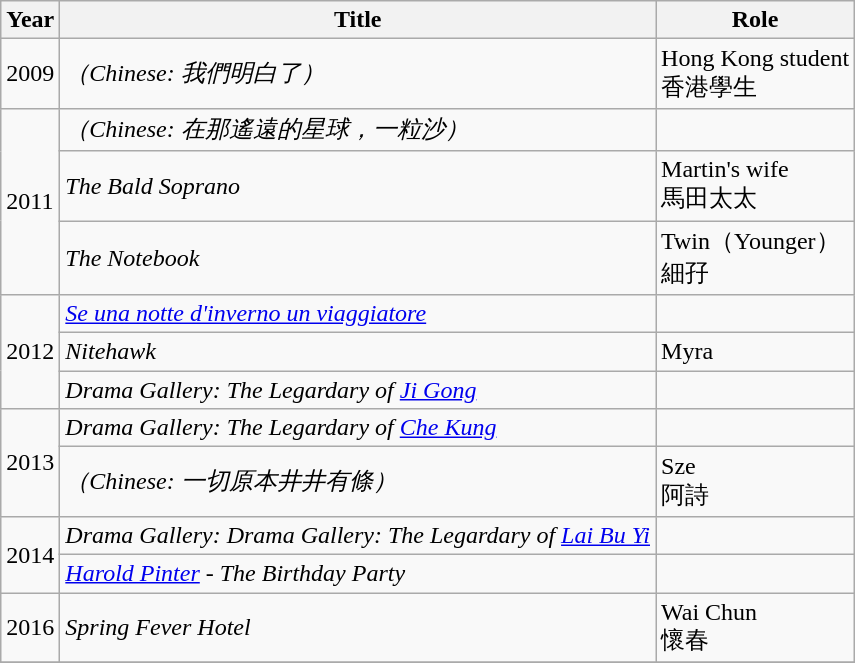<table class="wikitable plainrowheaders sortable">
<tr>
<th scope="col">Year</th>
<th scope="col">Title</th>
<th scope="col">Role</th>
</tr>
<tr>
<td>2009</td>
<td><em>（Chinese: 我們明白了）</em></td>
<td>Hong Kong student<br>香港學生</td>
</tr>
<tr>
<td rowspan="3">2011</td>
<td><em>（Chinese: 在那遙遠的星球，一粒沙）</em></td>
<td></td>
</tr>
<tr>
<td><em>The Bald Soprano</em></td>
<td>Martin's wife<br>馬田太太</td>
</tr>
<tr>
<td><em>The Notebook</em></td>
<td>Twin（Younger）<br>細孖</td>
</tr>
<tr>
<td rowspan="3">2012</td>
<td><em><a href='#'>Se una notte d'inverno un viaggiatore</a></em></td>
<td></td>
</tr>
<tr>
<td><em>Nitehawk</em></td>
<td>Myra</td>
</tr>
<tr>
<td><em>Drama Gallery: The Legardary of <a href='#'>Ji Gong</a></em></td>
<td></td>
</tr>
<tr>
<td rowspan="2">2013</td>
<td><em>Drama Gallery: The Legardary of <a href='#'>Che Kung</a></em></td>
<td></td>
</tr>
<tr>
<td><em>（Chinese: 一切原本井井有條）</em></td>
<td>Sze<br>阿詩</td>
</tr>
<tr>
<td rowspan="2">2014</td>
<td><em>Drama Gallery: Drama Gallery: The Legardary of <a href='#'>Lai Bu Yi</a></em></td>
<td></td>
</tr>
<tr>
<td><em><a href='#'>Harold Pinter</a> - The Birthday Party</em></td>
<td></td>
</tr>
<tr>
<td>2016</td>
<td><em>Spring Fever Hotel</em></td>
<td>Wai Chun<br>懷春</td>
</tr>
<tr>
</tr>
</table>
